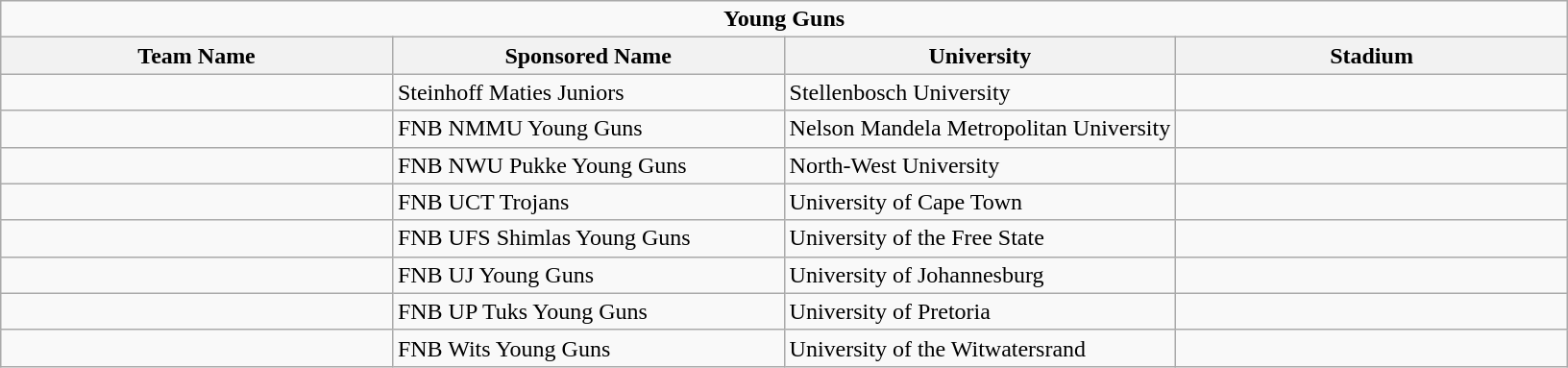<table class="wikitable">
<tr>
<td colspan=4 align=center><strong>Young Guns</strong></td>
</tr>
<tr>
<th width=25%>Team Name</th>
<th width=25%>Sponsored Name</th>
<th width=25%>University</th>
<th width=25%>Stadium</th>
</tr>
<tr>
<td></td>
<td>Steinhoff Maties Juniors</td>
<td>Stellenbosch University</td>
<td></td>
</tr>
<tr>
<td></td>
<td>FNB NMMU Young Guns</td>
<td>Nelson Mandela Metropolitan University</td>
<td></td>
</tr>
<tr>
<td></td>
<td>FNB NWU Pukke Young Guns</td>
<td>North-West University</td>
<td></td>
</tr>
<tr>
<td></td>
<td>FNB UCT Trojans</td>
<td>University of Cape Town</td>
<td></td>
</tr>
<tr>
<td></td>
<td>FNB UFS Shimlas Young Guns</td>
<td>University of the Free State</td>
<td></td>
</tr>
<tr>
<td></td>
<td>FNB UJ Young Guns</td>
<td>University of Johannesburg</td>
<td></td>
</tr>
<tr>
<td></td>
<td>FNB UP Tuks Young Guns</td>
<td>University of Pretoria</td>
<td></td>
</tr>
<tr>
<td></td>
<td>FNB Wits Young Guns</td>
<td>University of the Witwatersrand</td>
<td></td>
</tr>
</table>
